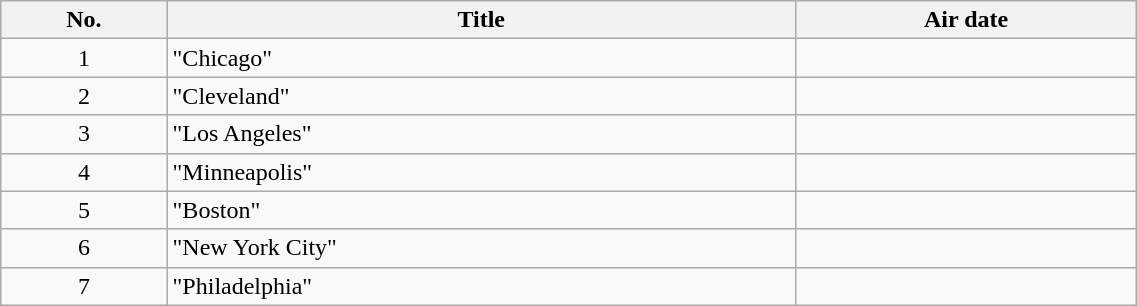<table class="wikitable sortable" style="width:60%">
<tr>
<th>No.</th>
<th>Title</th>
<th>Air date</th>
</tr>
<tr>
<td style="text-align:center">1</td>
<td>"Chicago"</td>
<td></td>
</tr>
<tr>
<td style="text-align:center">2</td>
<td>"Cleveland"</td>
<td></td>
</tr>
<tr>
<td style="text-align:center">3</td>
<td>"Los Angeles"</td>
<td></td>
</tr>
<tr>
<td style="text-align:center">4</td>
<td>"Minneapolis"</td>
<td></td>
</tr>
<tr>
<td style="text-align:center">5</td>
<td>"Boston"</td>
<td></td>
</tr>
<tr>
<td style="text-align:center">6</td>
<td>"New York City"</td>
<td></td>
</tr>
<tr>
<td style="text-align:center">7</td>
<td>"Philadelphia"</td>
<td></td>
</tr>
</table>
